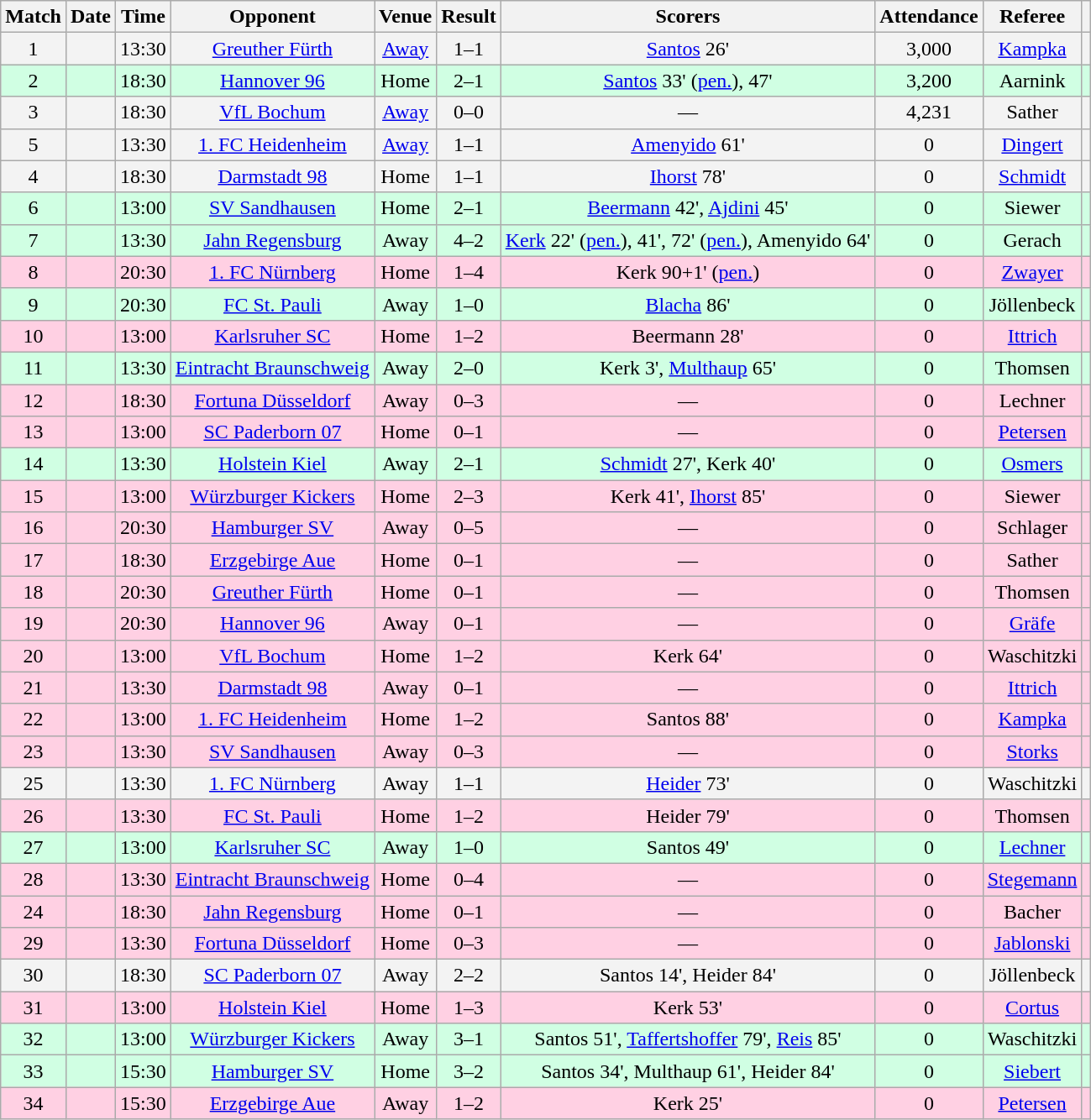<table class="wikitable sortable" style="text-align:center">
<tr>
<th>Match</th>
<th>Date</th>
<th>Time</th>
<th>Opponent</th>
<th>Venue</th>
<th>Result</th>
<th class="unsortable">Scorers</th>
<th>Attendance</th>
<th class="unsortable">Referee</th>
<th class="unsortable"></th>
</tr>
<tr style="background-color: #f3f3f3;">
<td>1</td>
<td></td>
<td>13:30</td>
<td><a href='#'>Greuther Fürth</a></td>
<td><a href='#'>Away</a></td>
<td>1–1</td>
<td><a href='#'>Santos</a> 26'</td>
<td>3,000</td>
<td><a href='#'>Kampka</a></td>
<td></td>
</tr>
<tr style="background-color: #d0ffe3;">
<td>2</td>
<td></td>
<td>18:30</td>
<td><a href='#'>Hannover 96</a></td>
<td>Home</td>
<td>2–1</td>
<td><a href='#'>Santos</a> 33' (<a href='#'>pen.</a>), 47'</td>
<td>3,200</td>
<td>Aarnink</td>
<td></td>
</tr>
<tr style="background-color: #f3f3f3;">
<td>3</td>
<td></td>
<td>18:30</td>
<td><a href='#'>VfL Bochum</a></td>
<td><a href='#'>Away</a></td>
<td>0–0</td>
<td>—</td>
<td>4,231</td>
<td>Sather</td>
<td></td>
</tr>
<tr style="background-color: #f3f3f3;">
<td>5</td>
<td></td>
<td>13:30</td>
<td><a href='#'>1. FC Heidenheim</a></td>
<td><a href='#'>Away</a></td>
<td>1–1</td>
<td><a href='#'>Amenyido</a> 61'</td>
<td>0</td>
<td><a href='#'>Dingert</a></td>
<td></td>
</tr>
<tr style="background-color: #f3f3f3;">
<td>4</td>
<td></td>
<td>18:30</td>
<td><a href='#'>Darmstadt 98</a></td>
<td>Home</td>
<td>1–1</td>
<td><a href='#'>Ihorst</a> 78'</td>
<td>0</td>
<td><a href='#'>Schmidt</a></td>
<td></td>
</tr>
<tr style="background-color: #d0ffe3;">
<td>6</td>
<td></td>
<td>13:00</td>
<td><a href='#'>SV Sandhausen</a></td>
<td>Home</td>
<td>2–1</td>
<td><a href='#'>Beermann</a> 42', <a href='#'>Ajdini</a> 45'</td>
<td>0</td>
<td>Siewer</td>
<td></td>
</tr>
<tr style="background-color: #d0ffe3;">
<td>7</td>
<td></td>
<td>13:30</td>
<td><a href='#'>Jahn Regensburg</a></td>
<td>Away</td>
<td>4–2</td>
<td><a href='#'>Kerk</a> 22' (<a href='#'>pen.</a>), 41', 72' (<a href='#'>pen.</a>), Amenyido 64'</td>
<td>0</td>
<td>Gerach</td>
<td></td>
</tr>
<tr style="background-color: #ffd0e3;">
<td>8</td>
<td></td>
<td>20:30</td>
<td><a href='#'>1. FC Nürnberg</a></td>
<td>Home</td>
<td>1–4</td>
<td>Kerk 90+1' (<a href='#'>pen.</a>)</td>
<td>0</td>
<td><a href='#'>Zwayer</a></td>
<td></td>
</tr>
<tr style="background-color: #d0ffe3;">
<td>9</td>
<td></td>
<td>20:30</td>
<td><a href='#'>FC St. Pauli</a></td>
<td>Away</td>
<td>1–0</td>
<td><a href='#'>Blacha</a> 86'</td>
<td>0</td>
<td>Jöllenbeck</td>
<td></td>
</tr>
<tr style="background-color: #ffd0e3;">
<td>10</td>
<td></td>
<td>13:00</td>
<td><a href='#'>Karlsruher SC</a></td>
<td>Home</td>
<td>1–2</td>
<td>Beermann 28'</td>
<td>0</td>
<td><a href='#'>Ittrich</a></td>
<td></td>
</tr>
<tr style="background-color: #d0ffe3;">
<td>11</td>
<td></td>
<td>13:30</td>
<td><a href='#'>Eintracht Braunschweig</a></td>
<td>Away</td>
<td>2–0</td>
<td>Kerk 3', <a href='#'>Multhaup</a> 65'</td>
<td>0</td>
<td>Thomsen</td>
<td></td>
</tr>
<tr style="background-color: #ffd0e3;">
<td>12</td>
<td></td>
<td>18:30</td>
<td><a href='#'>Fortuna Düsseldorf</a></td>
<td>Away</td>
<td>0–3</td>
<td>—</td>
<td>0</td>
<td>Lechner</td>
<td></td>
</tr>
<tr style="background-color: #ffd0e3;">
<td>13</td>
<td></td>
<td>13:00</td>
<td><a href='#'>SC Paderborn 07</a></td>
<td>Home</td>
<td>0–1</td>
<td>—</td>
<td>0</td>
<td><a href='#'>Petersen</a></td>
<td></td>
</tr>
<tr style="background-color: #d0ffe3;">
<td>14</td>
<td></td>
<td>13:30</td>
<td><a href='#'>Holstein Kiel</a></td>
<td>Away</td>
<td>2–1</td>
<td><a href='#'>Schmidt</a> 27', Kerk 40'</td>
<td>0</td>
<td><a href='#'>Osmers</a></td>
<td></td>
</tr>
<tr style="background-color: #ffd0e3;">
<td>15</td>
<td></td>
<td>13:00</td>
<td><a href='#'>Würzburger Kickers</a></td>
<td>Home</td>
<td>2–3</td>
<td>Kerk 41', <a href='#'>Ihorst</a> 85'</td>
<td>0</td>
<td>Siewer</td>
<td></td>
</tr>
<tr style="background-color: #ffd0e3;">
<td>16</td>
<td></td>
<td>20:30</td>
<td><a href='#'>Hamburger SV</a></td>
<td>Away</td>
<td>0–5</td>
<td>—</td>
<td>0</td>
<td>Schlager</td>
<td></td>
</tr>
<tr style="background-color: #ffd0e3;">
<td>17</td>
<td></td>
<td>18:30</td>
<td><a href='#'>Erzgebirge Aue</a></td>
<td>Home</td>
<td>0–1</td>
<td>—</td>
<td>0</td>
<td>Sather</td>
<td></td>
</tr>
<tr style="background-color: #ffd0e3;">
<td>18</td>
<td></td>
<td>20:30</td>
<td><a href='#'>Greuther Fürth</a></td>
<td>Home</td>
<td>0–1</td>
<td>—</td>
<td>0</td>
<td>Thomsen</td>
<td></td>
</tr>
<tr style="background-color: #ffd0e3;">
<td>19</td>
<td></td>
<td>20:30</td>
<td><a href='#'>Hannover 96</a></td>
<td>Away</td>
<td>0–1</td>
<td>—</td>
<td>0</td>
<td><a href='#'>Gräfe</a></td>
<td></td>
</tr>
<tr style="background-color: #ffd0e3;">
<td>20</td>
<td></td>
<td>13:00</td>
<td><a href='#'>VfL Bochum</a></td>
<td>Home</td>
<td>1–2</td>
<td>Kerk 64'</td>
<td>0</td>
<td>Waschitzki</td>
<td></td>
</tr>
<tr style="background-color: #ffd0e3;">
<td>21</td>
<td></td>
<td>13:30</td>
<td><a href='#'>Darmstadt 98</a></td>
<td>Away</td>
<td>0–1</td>
<td>—</td>
<td>0</td>
<td><a href='#'>Ittrich</a></td>
<td></td>
</tr>
<tr style="background-color: #ffd0e3;">
<td>22</td>
<td></td>
<td>13:00</td>
<td><a href='#'>1. FC Heidenheim</a></td>
<td>Home</td>
<td>1–2</td>
<td>Santos 88'</td>
<td>0</td>
<td><a href='#'>Kampka</a></td>
<td></td>
</tr>
<tr style="background-color: #ffd0e3;">
<td>23</td>
<td></td>
<td>13:30</td>
<td><a href='#'>SV Sandhausen</a></td>
<td>Away</td>
<td>0–3</td>
<td>—</td>
<td>0</td>
<td><a href='#'>Storks</a></td>
<td></td>
</tr>
<tr style="background-color: #f3f3f3;">
<td>25</td>
<td></td>
<td>13:30</td>
<td><a href='#'>1. FC Nürnberg</a></td>
<td>Away</td>
<td>1–1</td>
<td><a href='#'>Heider</a> 73'</td>
<td>0</td>
<td>Waschitzki</td>
<td></td>
</tr>
<tr style="background-color: #ffd0e3;">
<td>26</td>
<td></td>
<td>13:30</td>
<td><a href='#'>FC St. Pauli</a></td>
<td>Home</td>
<td>1–2</td>
<td>Heider 79'</td>
<td>0</td>
<td>Thomsen</td>
<td></td>
</tr>
<tr style="background-color: #d0ffe3;">
<td>27</td>
<td></td>
<td>13:00</td>
<td><a href='#'>Karlsruher SC</a></td>
<td>Away</td>
<td>1–0</td>
<td>Santos 49'</td>
<td>0</td>
<td><a href='#'>Lechner</a></td>
<td></td>
</tr>
<tr style="background-color: #ffd0e3;">
<td>28</td>
<td></td>
<td>13:30</td>
<td><a href='#'>Eintracht Braunschweig</a></td>
<td>Home</td>
<td>0–4</td>
<td>—</td>
<td>0</td>
<td><a href='#'>Stegemann</a></td>
<td></td>
</tr>
<tr style="background-color: #ffd0e3;">
<td>24</td>
<td></td>
<td>18:30</td>
<td><a href='#'>Jahn Regensburg</a></td>
<td>Home</td>
<td>0–1</td>
<td>—</td>
<td>0</td>
<td>Bacher</td>
<td></td>
</tr>
<tr style="background-color: #ffd0e3;">
<td>29</td>
<td></td>
<td>13:30</td>
<td><a href='#'>Fortuna Düsseldorf</a></td>
<td>Home</td>
<td>0–3</td>
<td>—</td>
<td>0</td>
<td><a href='#'>Jablonski</a></td>
<td></td>
</tr>
<tr style="background-color: #f3f3f3;">
<td>30</td>
<td></td>
<td>18:30</td>
<td><a href='#'>SC Paderborn 07</a></td>
<td>Away</td>
<td>2–2</td>
<td>Santos 14', Heider 84'</td>
<td>0</td>
<td>Jöllenbeck</td>
<td></td>
</tr>
<tr style="background-color: #ffd0e3;">
<td>31</td>
<td></td>
<td>13:00</td>
<td><a href='#'>Holstein Kiel</a></td>
<td>Home</td>
<td>1–3</td>
<td>Kerk 53'</td>
<td>0</td>
<td><a href='#'>Cortus</a></td>
<td></td>
</tr>
<tr style="background-color: #d0ffe3;">
<td>32</td>
<td></td>
<td>13:00</td>
<td><a href='#'>Würzburger Kickers</a></td>
<td>Away</td>
<td>3–1</td>
<td>Santos 51', <a href='#'>Taffertshoffer</a> 79', <a href='#'>Reis</a> 85'</td>
<td>0</td>
<td>Waschitzki</td>
<td></td>
</tr>
<tr style="background-color: #d0ffe3;">
<td>33</td>
<td></td>
<td>15:30</td>
<td><a href='#'>Hamburger SV</a></td>
<td>Home</td>
<td>3–2</td>
<td>Santos 34', Multhaup 61', Heider 84'</td>
<td>0</td>
<td><a href='#'>Siebert</a></td>
<td></td>
</tr>
<tr style="background-color: #ffd0e3;">
<td>34</td>
<td></td>
<td>15:30</td>
<td><a href='#'>Erzgebirge Aue</a></td>
<td>Away</td>
<td>1–2</td>
<td>Kerk 25'</td>
<td>0</td>
<td><a href='#'>Petersen</a></td>
<td></td>
</tr>
</table>
